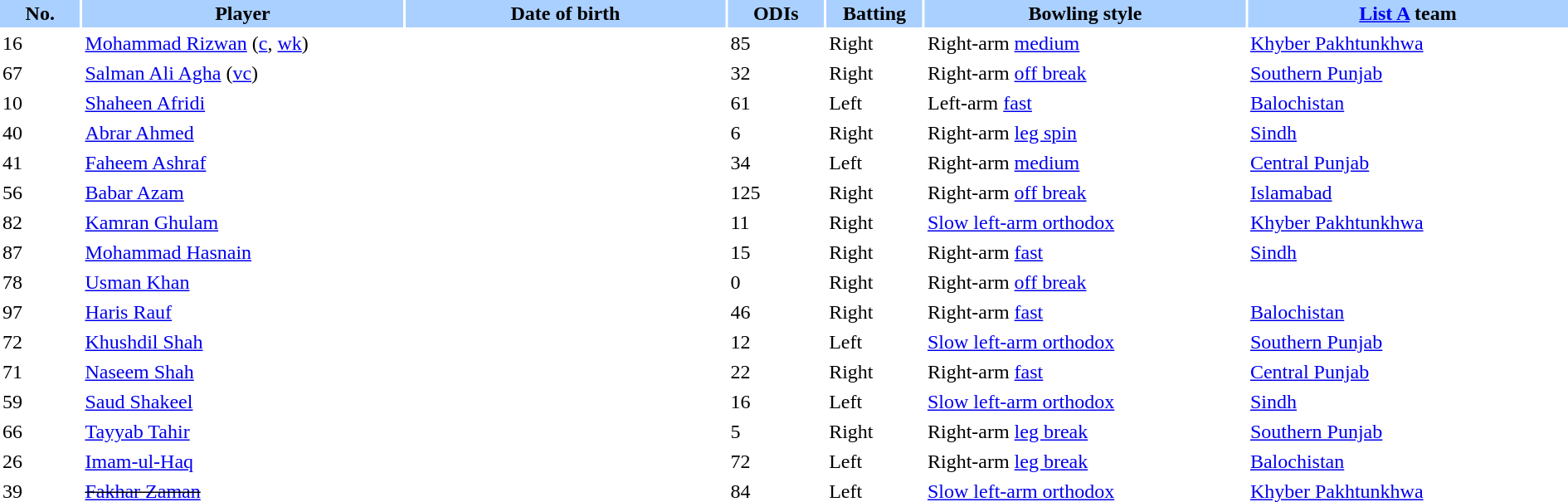<table border="0" cellspacing="2" cellpadding="2" style="width:100%;">
<tr style="background:#aad0ff;">
<th width=5%>No.</th>
<th width="20%">Player</th>
<th width=20%>Date of birth</th>
<th width=6%>ODIs</th>
<th width=6%>Batting</th>
<th width=20%>Bowling style</th>
<th width=20%><a href='#'>List A</a> team</th>
</tr>
<tr>
<td>16</td>
<td><a href='#'>Mohammad Rizwan</a> (<a href='#'>c</a>, <a href='#'>wk</a>)</td>
<td></td>
<td>85</td>
<td>Right</td>
<td>Right-arm <a href='#'>medium</a></td>
<td> <a href='#'>Khyber Pakhtunkhwa</a></td>
</tr>
<tr>
<td>67</td>
<td><a href='#'>Salman Ali Agha</a> (<a href='#'>vc</a>)</td>
<td></td>
<td>32</td>
<td>Right</td>
<td>Right-arm <a href='#'>off break</a></td>
<td> <a href='#'>Southern Punjab</a></td>
</tr>
<tr>
<td>10</td>
<td><a href='#'>Shaheen Afridi</a></td>
<td></td>
<td>61</td>
<td>Left</td>
<td>Left-arm <a href='#'>fast</a></td>
<td> <a href='#'>Balochistan</a></td>
</tr>
<tr>
<td>40</td>
<td><a href='#'>Abrar Ahmed</a></td>
<td></td>
<td>6</td>
<td>Right</td>
<td>Right-arm <a href='#'>leg spin</a></td>
<td> <a href='#'>Sindh</a></td>
</tr>
<tr>
<td>41</td>
<td><a href='#'>Faheem Ashraf</a></td>
<td></td>
<td>34</td>
<td>Left</td>
<td>Right-arm <a href='#'>medium</a></td>
<td> <a href='#'>Central Punjab</a></td>
</tr>
<tr>
<td>56</td>
<td><a href='#'>Babar Azam</a></td>
<td></td>
<td>125</td>
<td>Right</td>
<td>Right-arm <a href='#'>off break</a></td>
<td> <a href='#'>Islamabad</a></td>
</tr>
<tr>
<td>82</td>
<td><a href='#'>Kamran Ghulam</a></td>
<td></td>
<td>11</td>
<td>Right</td>
<td><a href='#'>Slow left-arm orthodox</a></td>
<td> <a href='#'>Khyber Pakhtunkhwa</a></td>
</tr>
<tr>
<td>87</td>
<td><a href='#'>Mohammad Hasnain</a></td>
<td></td>
<td>15</td>
<td>Right</td>
<td>Right-arm <a href='#'>fast</a></td>
<td> <a href='#'>Sindh</a></td>
</tr>
<tr>
<td>78</td>
<td><a href='#'>Usman Khan</a></td>
<td></td>
<td>0</td>
<td>Right</td>
<td>Right-arm <a href='#'>off break</a></td>
<td></td>
</tr>
<tr>
<td>97</td>
<td><a href='#'>Haris Rauf</a></td>
<td></td>
<td>46</td>
<td>Right</td>
<td>Right-arm <a href='#'>fast</a></td>
<td> <a href='#'>Balochistan</a></td>
</tr>
<tr>
<td>72</td>
<td><a href='#'>Khushdil Shah</a></td>
<td></td>
<td>12</td>
<td>Left</td>
<td><a href='#'>Slow left-arm orthodox</a></td>
<td> <a href='#'>Southern Punjab</a></td>
</tr>
<tr>
<td>71</td>
<td><a href='#'>Naseem Shah</a></td>
<td></td>
<td>22</td>
<td>Right</td>
<td>Right-arm <a href='#'>fast</a></td>
<td> <a href='#'>Central Punjab</a></td>
</tr>
<tr>
<td>59</td>
<td><a href='#'>Saud Shakeel</a></td>
<td></td>
<td>16</td>
<td>Left</td>
<td><a href='#'>Slow left-arm orthodox</a></td>
<td> <a href='#'>Sindh</a></td>
</tr>
<tr>
<td>66</td>
<td><a href='#'>Tayyab Tahir</a></td>
<td></td>
<td>5</td>
<td>Right</td>
<td>Right-arm <a href='#'>leg break</a></td>
<td> <a href='#'>Southern Punjab</a></td>
</tr>
<tr>
<td>26</td>
<td><a href='#'>Imam-ul-Haq</a></td>
<td></td>
<td>72</td>
<td>Left</td>
<td>Right-arm <a href='#'>leg break</a></td>
<td> <a href='#'>Balochistan</a></td>
</tr>
<tr>
<td>39</td>
<td><s><a href='#'>Fakhar Zaman</a></s></td>
<td></td>
<td>84</td>
<td>Left</td>
<td><a href='#'>Slow left-arm orthodox</a></td>
<td> <a href='#'>Khyber Pakhtunkhwa</a></td>
</tr>
<tr>
</tr>
</table>
